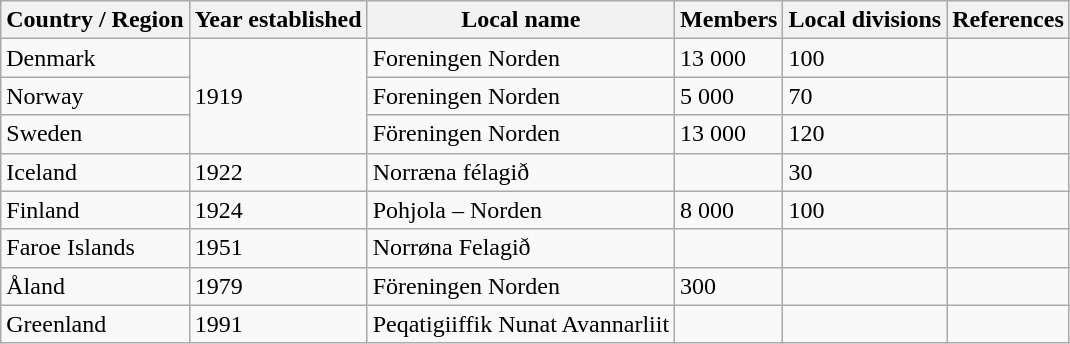<table class="wikitable">
<tr>
<th>Country / Region</th>
<th>Year established</th>
<th>Local name</th>
<th>Members</th>
<th>Local divisions</th>
<th>References</th>
</tr>
<tr>
<td> Denmark</td>
<td rowspan="3">1919</td>
<td>Foreningen Norden</td>
<td>13 000</td>
<td>100</td>
<td></td>
</tr>
<tr>
<td> Norway</td>
<td>Foreningen Norden</td>
<td>5 000</td>
<td>70</td>
<td></td>
</tr>
<tr>
<td> Sweden</td>
<td>Föreningen Norden</td>
<td>13 000</td>
<td>120</td>
<td></td>
</tr>
<tr>
<td> Iceland</td>
<td>1922</td>
<td>Norræna félagið</td>
<td></td>
<td>30</td>
<td></td>
</tr>
<tr>
<td> Finland</td>
<td>1924</td>
<td>Pohjola – Norden</td>
<td>8 000</td>
<td>100</td>
<td></td>
</tr>
<tr>
<td> Faroe Islands</td>
<td>1951</td>
<td>Norrøna Felagið</td>
<td></td>
<td></td>
<td></td>
</tr>
<tr>
<td> Åland</td>
<td>1979</td>
<td>Föreningen Norden</td>
<td>300</td>
<td></td>
<td></td>
</tr>
<tr>
<td> Greenland</td>
<td>1991</td>
<td>Peqatigiiffik Nunat Avannarliit</td>
<td></td>
<td></td>
<td></td>
</tr>
</table>
